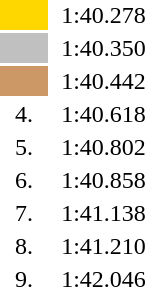<table style="text-align:center">
<tr>
<td width=30 bgcolor=gold></td>
<td align=left></td>
<td width=60>1:40.278</td>
</tr>
<tr>
<td bgcolor=silver></td>
<td align=left></td>
<td>1:40.350</td>
</tr>
<tr>
<td bgcolor=cc9966></td>
<td align=left></td>
<td>1:40.442</td>
</tr>
<tr>
<td>4.</td>
<td align=left></td>
<td>1:40.618</td>
</tr>
<tr>
<td>5.</td>
<td align=left></td>
<td>1:40.802</td>
</tr>
<tr>
<td>6.</td>
<td align=left></td>
<td>1:40.858</td>
</tr>
<tr>
<td>7.</td>
<td align=left></td>
<td>1:41.138</td>
</tr>
<tr>
<td>8.</td>
<td align=left></td>
<td>1:41.210</td>
</tr>
<tr>
<td>9.</td>
<td align=left></td>
<td>1:42.046</td>
</tr>
</table>
